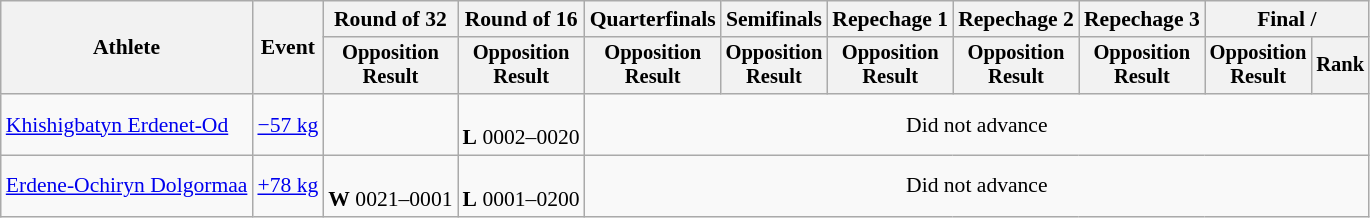<table class="wikitable" style="font-size:90%">
<tr>
<th rowspan="2">Athlete</th>
<th rowspan="2">Event</th>
<th>Round of 32</th>
<th>Round of 16</th>
<th>Quarterfinals</th>
<th>Semifinals</th>
<th>Repechage 1</th>
<th>Repechage 2</th>
<th>Repechage 3</th>
<th colspan=2>Final / </th>
</tr>
<tr style="font-size:95%">
<th>Opposition<br>Result</th>
<th>Opposition<br>Result</th>
<th>Opposition<br>Result</th>
<th>Opposition<br>Result</th>
<th>Opposition<br>Result</th>
<th>Opposition<br>Result</th>
<th>Opposition<br>Result</th>
<th>Opposition<br>Result</th>
<th>Rank</th>
</tr>
<tr align=center>
<td align=left><a href='#'>Khishigbatyn Erdenet-Od</a></td>
<td align=left><a href='#'>−57 kg</a></td>
<td></td>
<td><br><strong>L</strong> 0002–0020</td>
<td colspan=7>Did not advance</td>
</tr>
<tr align=center>
<td align=left><a href='#'>Erdene-Ochiryn Dolgormaa</a></td>
<td align=center><a href='#'>+78 kg</a></td>
<td><br><strong>W</strong> 0021–0001</td>
<td><br><strong>L</strong> 0001–0200</td>
<td colspan=7>Did not advance</td>
</tr>
</table>
